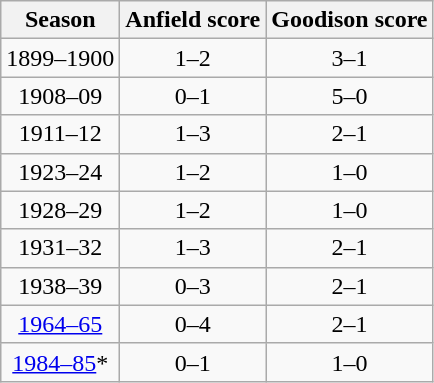<table class="wikitable" style="text-align: center">
<tr>
<th>Season</th>
<th>Anfield score</th>
<th>Goodison score</th>
</tr>
<tr>
<td>1899–1900</td>
<td>1–2</td>
<td>3–1</td>
</tr>
<tr>
<td>1908–09</td>
<td>0–1</td>
<td>5–0</td>
</tr>
<tr>
<td>1911–12</td>
<td>1–3</td>
<td>2–1</td>
</tr>
<tr>
<td>1923–24</td>
<td>1–2</td>
<td>1–0</td>
</tr>
<tr>
<td>1928–29</td>
<td>1–2</td>
<td>1–0</td>
</tr>
<tr>
<td>1931–32</td>
<td>1–3</td>
<td>2–1</td>
</tr>
<tr>
<td>1938–39</td>
<td>0–3</td>
<td>2–1</td>
</tr>
<tr>
<td><a href='#'>1964–65</a></td>
<td>0–4</td>
<td>2–1</td>
</tr>
<tr>
<td><a href='#'>1984–85</a>*</td>
<td>0–1</td>
<td>1–0</td>
</tr>
</table>
